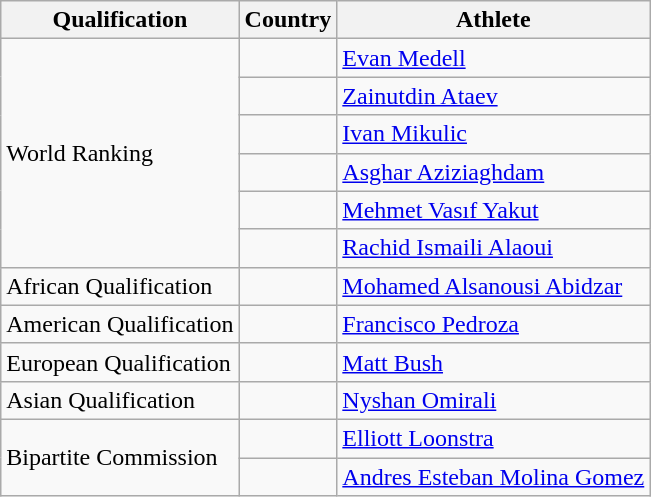<table class="wikitable">
<tr>
<th>Qualification</th>
<th>Country</th>
<th>Athlete</th>
</tr>
<tr>
<td rowspan="6">World Ranking</td>
<td></td>
<td><a href='#'>Evan Medell</a></td>
</tr>
<tr>
<td></td>
<td><a href='#'>Zainutdin Ataev</a></td>
</tr>
<tr>
<td></td>
<td><a href='#'>Ivan Mikulic</a></td>
</tr>
<tr>
<td></td>
<td><a href='#'>Asghar Aziziaghdam</a></td>
</tr>
<tr>
<td></td>
<td><a href='#'>Mehmet Vasıf Yakut</a></td>
</tr>
<tr>
<td></td>
<td><a href='#'>Rachid Ismaili Alaoui</a></td>
</tr>
<tr>
<td>African Qualification</td>
<td></td>
<td><a href='#'>Mohamed Alsanousi Abidzar</a></td>
</tr>
<tr>
<td>American Qualification</td>
<td></td>
<td><a href='#'>Francisco Pedroza</a></td>
</tr>
<tr>
<td>European Qualification</td>
<td></td>
<td><a href='#'>Matt Bush</a></td>
</tr>
<tr>
<td>Asian Qualification</td>
<td></td>
<td><a href='#'>Nyshan Omirali</a></td>
</tr>
<tr>
<td rowspan="2">Bipartite Commission</td>
<td></td>
<td><a href='#'>Elliott Loonstra</a></td>
</tr>
<tr>
<td></td>
<td><a href='#'>Andres Esteban Molina Gomez</a></td>
</tr>
</table>
